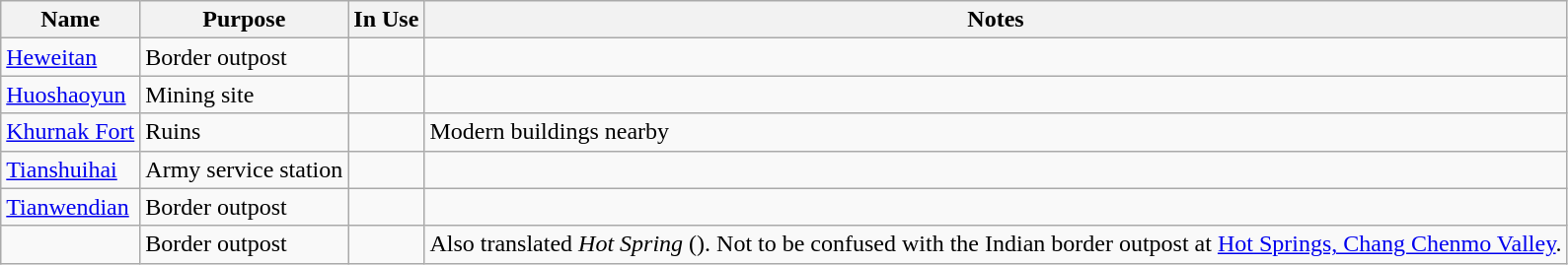<table class="wikitable">
<tr>
<th scope="col">Name</th>
<th scope="col">Purpose</th>
<th scope="col">In Use</th>
<th scope="col">Notes</th>
</tr>
<tr>
<td scope="row"><a href='#'>Heweitan</a></td>
<td>Border outpost</td>
<td></td>
<td></td>
</tr>
<tr>
<td scope="row"><a href='#'>Huoshaoyun</a></td>
<td>Mining site</td>
<td></td>
<td></td>
</tr>
<tr>
<td scope="row"><a href='#'>Khurnak Fort</a></td>
<td>Ruins</td>
<td></td>
<td>Modern buildings nearby</td>
</tr>
<tr>
<td scope="row"><a href='#'>Tianshuihai</a></td>
<td>Army service station</td>
<td></td>
<td></td>
</tr>
<tr>
<td scope="row"><a href='#'>Tianwendian</a></td>
<td>Border outpost</td>
<td></td>
<td></td>
</tr>
<tr>
<td scope="row"></td>
<td>Border outpost</td>
<td></td>
<td>Also translated <em>Hot Spring</em> (). Not to be confused with the Indian border outpost at <a href='#'>Hot Springs, Chang Chenmo Valley</a>.</td>
</tr>
</table>
